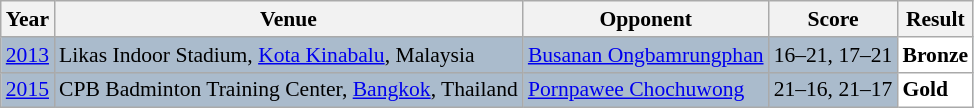<table class="sortable wikitable" style="font-size: 90%;">
<tr>
<th>Year</th>
<th>Venue</th>
<th>Opponent</th>
<th>Score</th>
<th>Result</th>
</tr>
<tr style="background:#AABBCC">
<td align="center"><a href='#'>2013</a></td>
<td align="left">Likas Indoor Stadium, <a href='#'>Kota Kinabalu</a>, Malaysia</td>
<td align="left"> <a href='#'>Busanan Ongbamrungphan</a></td>
<td align="left">16–21, 17–21</td>
<td style="text-align:left; background:white"> <strong>Bronze</strong></td>
</tr>
<tr style="background:#AABBCC">
<td align="center"><a href='#'>2015</a></td>
<td align="left">CPB Badminton Training Center, <a href='#'>Bangkok</a>, Thailand</td>
<td align="left"> <a href='#'>Pornpawee Chochuwong</a></td>
<td align="left">21–16, 21–17</td>
<td style="text-align:left; background:white"> <strong>Gold</strong></td>
</tr>
</table>
